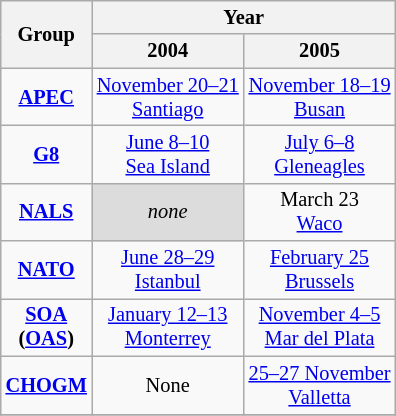<table class="wikitable" style="margin:1em auto; font-size:85%; text-align:center;">
<tr>
<th rowspan="2">Group</th>
<th colspan="2">Year</th>
</tr>
<tr>
<th>2004</th>
<th>2005</th>
</tr>
<tr>
<td><strong><a href='#'>APEC</a></strong></td>
<td><a href='#'>November 20–21</a><br> <a href='#'>Santiago</a></td>
<td><a href='#'>November 18–19</a><br> <a href='#'>Busan</a></td>
</tr>
<tr>
<td><strong><a href='#'>G8</a></strong></td>
<td><a href='#'>June 8–10</a><br> <a href='#'>Sea Island</a></td>
<td><a href='#'>July 6–8</a><br> <a href='#'>Gleneagles</a></td>
</tr>
<tr>
<td><strong><a href='#'>NALS</a></strong></td>
<td style="background:#dcdcdc;"><em>none</em></td>
<td>March  23<br>  <a href='#'>Waco</a></td>
</tr>
<tr>
<td><strong><a href='#'>NATO</a></strong></td>
<td><a href='#'>June 28–29</a><br>  <a href='#'>Istanbul</a></td>
<td><a href='#'>February 25</a><br> <a href='#'>Brussels</a></td>
</tr>
<tr>
<td><strong><a href='#'>SOA</a><br>(<a href='#'>OAS</a>)</strong></td>
<td><a href='#'>January 12–13</a><br>  <a href='#'>Monterrey</a></td>
<td><a href='#'>November 4–5</a> <br> <a href='#'>Mar del Plata</a></td>
</tr>
<tr>
<td><strong><a href='#'>CHOGM</a></strong></td>
<td>None</td>
<td><a href='#'>25–27 November</a><br>  <a href='#'>Valletta</a></td>
</tr>
<tr>
</tr>
</table>
